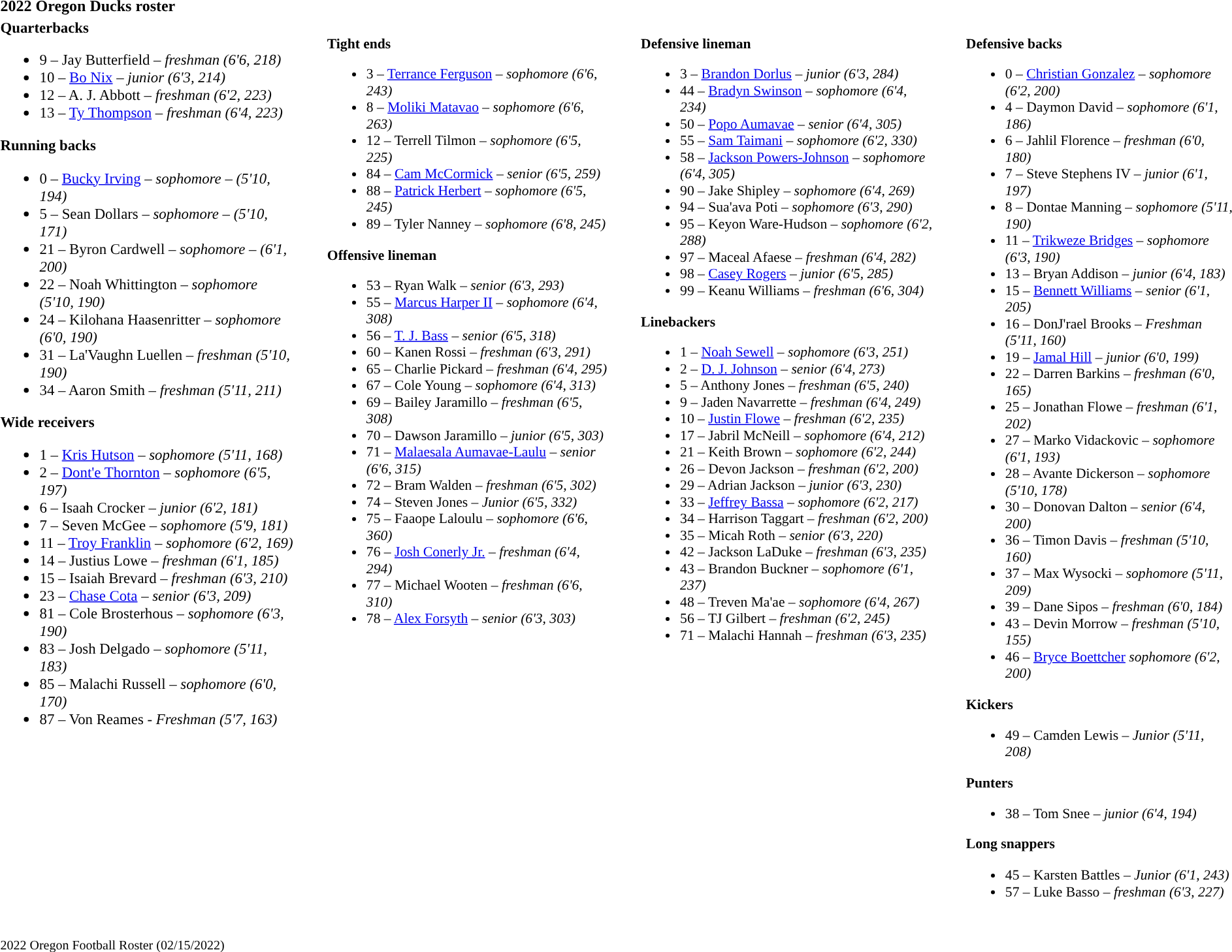<table class="toccolours" style="text-align: left;">
<tr>
<th colspan="7">2022 Oregon Ducks roster</th>
</tr>
<tr>
<td style="font-size: 95%;" valign="top"><strong>Quarterbacks</strong><br><ul><li>9 – Jay Butterfield – <em> freshman (6'6, 218)</em></li><li>10 – <a href='#'>Bo Nix</a> – <em>junior (6'3, 214)</em></li><li>12 – A. J. Abbott – <em>freshman (6'2, 223)</em></li><li>13 – <a href='#'>Ty Thompson</a> – <em> freshman (6'4, 223)</em></li></ul><strong>Running backs</strong><ul><li>0 – <a href='#'>Bucky Irving</a> – <em>sophomore – (5'10, 194)</em></li><li>5 – Sean Dollars – <em>sophomore – (5'10, 171)</em></li><li>21 – Byron Cardwell – <em>sophomore – (6'1, 200)</em></li><li>22 – Noah Whittington – <em>sophomore (5'10, 190)</em></li><li>24 – Kilohana Haasenritter – <em>sophomore (6'0, 190)</em></li><li>31 – La'Vaughn Luellen – <em> freshman (5'10, 190)</em></li><li>34 – Aaron Smith – <em> freshman (5'11, 211)</em></li></ul><strong>Wide receivers</strong><ul><li>1 – <a href='#'>Kris Hutson</a> – <em>sophomore (5'11, 168)</em></li><li>2 – <a href='#'>Dont'e Thornton</a> – <em>sophomore (6'5, 197)</em></li><li>6 – Isaah Crocker – <em>junior (6'2, 181)</em></li><li>7 – Seven McGee – <em>sophomore (5'9, 181)</em></li><li>11 – <a href='#'>Troy Franklin</a> – <em>sophomore (6'2, 169)</em></li><li>14 – Justius Lowe – <em>freshman (6'1, 185)</em></li><li>15 – Isaiah Brevard – <em> freshman (6'3, 210)</em></li><li>23 – <a href='#'>Chase Cota</a> – <em>senior (6'3, 209)</em></li><li>81 – Cole Brosterhous – <em>sophomore (6'3, 190)</em></li><li>83 – Josh Delgado – <em> sophomore (5'11, 183)</em></li><li>85 – Malachi Russell – <em>sophomore (6'0, 170)</em></li><li>87 – Von Reames -<em> Freshman (5'7, 163)</em></li></ul></td>
<td width="25"> </td>
<td style="font-size:90%; vertical-align:top;"><br><strong>Tight ends</strong><ul><li>3 – <a href='#'>Terrance Ferguson</a> – <em>sophomore (6'6, 243)</em></li><li>8 – <a href='#'>Moliki Matavao</a> – <em>sophomore (6'6, 263)</em></li><li>12 – Terrell Tilmon – <em>sophomore (6'5, 225)</em></li><li>84 – <a href='#'>Cam McCormick</a> – <em>senior (6'5, 259)</em></li><li>88 – <a href='#'>Patrick Herbert</a> – <em>sophomore (6'5, 245)</em></li><li>89 – Tyler Nanney – <em>sophomore (6'8, 245)</em></li></ul><strong>Offensive lineman</strong><ul><li>53 – Ryan Walk – <em>senior (6'3, 293)</em></li><li>55 – <a href='#'>Marcus Harper II</a> – <em>sophomore (6'4, 308)</em></li><li>56 – <a href='#'>T. J. Bass</a> – <em>senior (6'5, 318)</em></li><li>60 – Kanen Rossi – <em> freshman (6'3, 291)</em></li><li>65 – Charlie Pickard – <em> freshman (6'4, 295)</em></li><li>67 – Cole Young – <em>sophomore (6'4, 313)</em></li><li>69 – Bailey Jaramillo – <em> freshman (6'5, 308)</em></li><li>70 – Dawson Jaramillo – <em>junior (6'5, 303)</em></li><li>71 – <a href='#'>Malaesala Aumavae-Laulu</a> – <em>senior (6'6, 315)</em></li><li>72 – Bram Walden – <em> freshman (6'5, 302)</em></li><li>74 – Steven Jones – <em>Junior (6'5, 332)</em></li><li>75 – Faaope Laloulu – <em>sophomore (6'6, 360)</em></li><li>76 – <a href='#'>Josh Conerly Jr.</a> – <em>freshman (6'4, 294)</em></li><li>77 – Michael Wooten – <em>freshman (6'6, 310)</em></li><li>78 – <a href='#'>Alex Forsyth</a> – <em>senior (6'3, 303)</em></li></ul></td>
<td width="25"> </td>
<td style="font-size:90%; vertical-align:top;"><br><strong>Defensive lineman</strong><ul><li>3 – <a href='#'>Brandon Dorlus</a> – <em>junior (6'3, 284)</em></li><li>44 – <a href='#'>Bradyn Swinson</a> – <em>sophomore (6'4, 234)</em></li><li>50 – <a href='#'>Popo Aumavae</a> – <em>senior (6'4, 305)</em></li><li>55 – <a href='#'>Sam Taimani</a> – <em>sophomore (6'2, 330)</em></li><li>58 – <a href='#'>Jackson Powers-Johnson</a> – <em>sophomore (6'4, 305)</em></li><li>90 – Jake Shipley – <em>sophomore (6'4, 269)</em></li><li>94 – Sua'ava Poti – <em>sophomore (6'3, 290)</em></li><li>95 – Keyon Ware-Hudson – <em>sophomore (6'2, 288)</em></li><li>97 – Maceal Afaese – <em> freshman (6'4, 282)</em></li><li>98 – <a href='#'>Casey Rogers</a> – <em>junior (6'5, 285)</em></li><li>99 – Keanu Williams – <em> freshman (6'6, 304)</em></li></ul><strong>Linebackers</strong><ul><li>1 – <a href='#'>Noah Sewell</a> – <em>sophomore (6'3, 251)</em></li><li>2 – <a href='#'>D. J. Johnson</a> – <em>senior (6'4, 273)</em></li><li>5 – Anthony Jones – <em>freshman (6'5, 240)</em></li><li>9 – Jaden Navarrette – <em> freshman (6'4, 249)</em></li><li>10 – <a href='#'>Justin Flowe</a> – <em> freshman (6'2, 235)</em></li><li>17 – Jabril McNeill – <em>sophomore (6'4, 212)</em></li><li>21 – Keith Brown – <em>sophomore (6'2, 244)</em></li><li>26 – Devon Jackson – <em>freshman (6'2, 200)</em></li><li>29 – Adrian Jackson – <em>junior (6'3, 230)</em></li><li>33 – <a href='#'>Jeffrey Bassa</a> – <em>sophomore (6'2, 217)</em></li><li>34 – Harrison Taggart – <em>freshman (6'2, 200)</em></li><li>35 – Micah Roth – <em>senior (6'3, 220)</em></li><li>42 – Jackson LaDuke – <em> freshman (6'3, 235)</em></li><li>43 – Brandon Buckner – <em>sophomore (6'1, 237)</em></li><li>48 – Treven Ma'ae – <em>sophomore (6'4, 267)</em></li><li>56 – TJ Gilbert – <em> freshman (6'2, 245)</em></li><li>71 – Malachi Hannah – <em>freshman (6'3, 235)</em></li></ul></td>
<td width="25"> </td>
<td style="font-size:90%; vertical-align:top;"><br><strong>Defensive backs</strong><ul><li>0 – <a href='#'>Christian Gonzalez</a> – <em>sophomore (6'2, 200)</em></li><li>4 – Daymon David – <em>sophomore (6'1, 186)</em></li><li>6 – Jahlil Florence – <em>freshman (6'0, 180)</em></li><li>7 – Steve Stephens IV – <em>junior (6'1, 197)</em></li><li>8 – Dontae Manning – <em>sophomore (5'11, 190)</em></li><li>11 – <a href='#'>Trikweze Bridges</a> – <em>sophomore (6'3, 190)</em></li><li>13 – Bryan Addison – <em>junior (6'4, 183)</em></li><li>15 – <a href='#'>Bennett Williams</a> – <em>senior (6'1, 205)</em></li><li>16 – DonJ'rael Brooks – <em> Freshman (5'11, 160)</em></li><li>19 – <a href='#'>Jamal Hill</a> – <em>junior (6'0, 199)</em></li><li>22 – Darren Barkins – <em> freshman (6'0, 165)</em></li><li>25 – Jonathan Flowe – <em> freshman (6'1, 202)</em></li><li>27 – Marko Vidackovic – <em>sophomore (6'1, 193)</em></li><li>28 – Avante Dickerson – <em>sophomore (5'10, 178)</em></li><li>30 – Donovan Dalton – <em>senior (6'4, 200)</em></li><li>36 – Timon Davis – <em> freshman (5'10, 160)</em></li><li>37 – Max Wysocki – <em>sophomore (5'11, 209)</em></li><li>39 – Dane Sipos – <em> freshman (6'0, 184)</em></li><li>43 – Devin Morrow – <em> freshman (5'10, 155)</em></li><li>46 – <a href='#'>Bryce Boettcher</a> <em>sophomore (6'2, 200)</em></li></ul><strong>Kickers</strong><ul><li>49 – Camden Lewis – <em>Junior (5'11, 208)</em></li></ul><strong>Punters</strong><ul><li>38 – Tom Snee – <em>junior (6'4, 194)</em></li></ul><strong>Long snappers</strong><ul><li>45 – Karsten Battles – <em>Junior (6'1, 243)</em></li><li>57 – Luke Basso – <em> freshman (6'3, 227)</em></li></ul></td>
</tr>
<tr>
<td colspan="7"><br><small>2022 Oregon Football Roster (02/15/2022)</small></td>
</tr>
</table>
